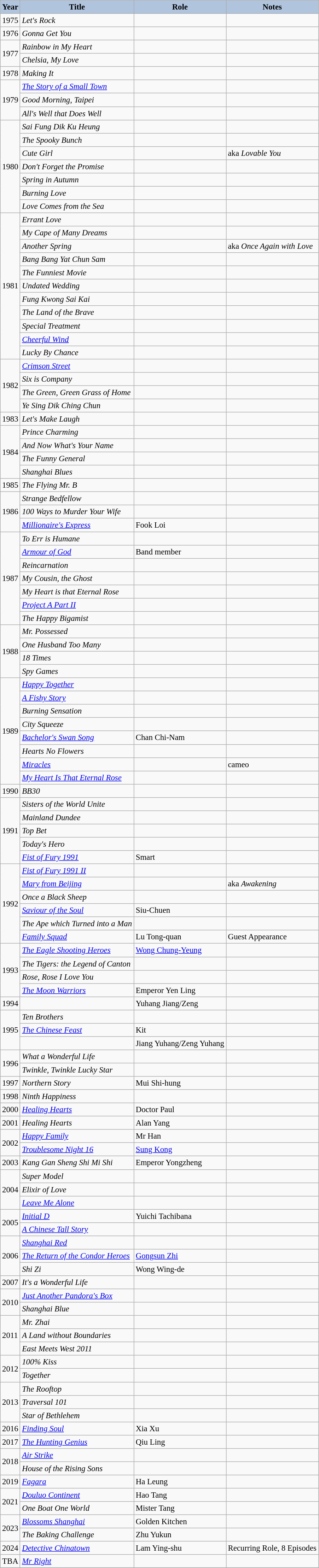<table class="wikitable" style="font-size: 95%;">
<tr>
<th style="background-color: #B0C4DE;">Year</th>
<th style="background-color: #B0C4DE;">Title</th>
<th style="background-color: #B0C4DE;">Role</th>
<th style="background-color: #B0C4DE;">Notes</th>
</tr>
<tr>
<td>1975</td>
<td><em>Let's Rock</em></td>
<td></td>
<td></td>
</tr>
<tr>
<td>1976</td>
<td><em>Gonna Get You</em></td>
<td></td>
<td></td>
</tr>
<tr>
<td rowspan="2">1977</td>
<td><em>Rainbow in My Heart</em></td>
<td></td>
<td></td>
</tr>
<tr>
<td><em>Chelsia, My Love</em></td>
<td></td>
<td></td>
</tr>
<tr>
<td>1978</td>
<td><em>Making It</em></td>
<td></td>
<td></td>
</tr>
<tr>
<td rowspan="3">1979</td>
<td><em><a href='#'>The Story of a Small Town</a></em></td>
<td></td>
<td></td>
</tr>
<tr>
<td><em>Good Morning, Taipei</em></td>
<td></td>
<td></td>
</tr>
<tr>
<td><em>All's Well that Does Well</em></td>
<td></td>
<td></td>
</tr>
<tr>
<td rowspan="7">1980</td>
<td><em>Sai Fung Dik Ku Heung</em></td>
<td></td>
<td></td>
</tr>
<tr>
<td><em>The Spooky Bunch</em></td>
<td></td>
<td></td>
</tr>
<tr>
<td><em>Cute Girl</em></td>
<td></td>
<td>aka <em>Lovable You</em></td>
</tr>
<tr>
<td><em>Don't Forget the Promise</em></td>
<td></td>
<td></td>
</tr>
<tr>
<td><em>Spring in Autumn</em></td>
<td></td>
<td></td>
</tr>
<tr>
<td><em>Burning Love</em></td>
<td></td>
<td></td>
</tr>
<tr>
<td><em>Love Comes from the Sea</em></td>
<td></td>
<td></td>
</tr>
<tr>
<td rowspan="11">1981</td>
<td><em>Errant Love</em></td>
<td></td>
<td></td>
</tr>
<tr>
<td><em>My Cape of Many Dreams</em></td>
<td></td>
<td></td>
</tr>
<tr>
<td><em>Another Spring</em></td>
<td></td>
<td>aka <em>Once Again with Love</em></td>
</tr>
<tr>
<td><em>Bang Bang Yat Chun Sam</em></td>
<td></td>
<td></td>
</tr>
<tr>
<td><em>The Funniest Movie</em></td>
<td></td>
<td></td>
</tr>
<tr>
<td><em>Undated Wedding</em></td>
<td></td>
<td></td>
</tr>
<tr>
<td><em>Fung Kwong Sai Kai</em></td>
<td></td>
<td></td>
</tr>
<tr>
<td><em>The Land of the Brave</em></td>
<td></td>
<td></td>
</tr>
<tr>
<td><em>Special Treatment</em></td>
<td></td>
<td></td>
</tr>
<tr>
<td><em><a href='#'>Cheerful Wind</a></em></td>
<td></td>
<td></td>
</tr>
<tr>
<td><em>Lucky By Chance</em></td>
<td></td>
<td></td>
</tr>
<tr>
<td rowspan="4">1982</td>
<td><em><a href='#'>Crimson Street</a></em></td>
<td></td>
<td></td>
</tr>
<tr>
<td><em>Six is Company</em></td>
<td></td>
<td></td>
</tr>
<tr>
<td><em>The Green, Green Grass of Home</em></td>
<td></td>
<td></td>
</tr>
<tr>
<td><em>Ye Sing Dik Ching Chun</em></td>
<td></td>
<td></td>
</tr>
<tr>
<td>1983</td>
<td><em>Let's Make Laugh</em></td>
<td></td>
<td></td>
</tr>
<tr>
<td rowspan="4">1984</td>
<td><em>Prince Charming</em></td>
<td></td>
<td></td>
</tr>
<tr>
<td><em>And Now What's Your Name</em></td>
<td></td>
<td></td>
</tr>
<tr>
<td><em>The Funny General</em></td>
<td></td>
<td></td>
</tr>
<tr>
<td><em>Shanghai Blues</em></td>
<td></td>
<td></td>
</tr>
<tr>
<td>1985</td>
<td><em>The Flying Mr. B</em></td>
<td></td>
<td></td>
</tr>
<tr>
<td rowspan="3">1986</td>
<td><em>Strange Bedfellow</em></td>
<td></td>
<td></td>
</tr>
<tr>
<td><em>100 Ways to Murder Your Wife</em></td>
<td></td>
<td></td>
</tr>
<tr>
<td><em><a href='#'>Millionaire's Express</a></em></td>
<td>Fook Loi</td>
<td></td>
</tr>
<tr>
<td rowspan="7">1987</td>
<td><em>To Err is Humane</em></td>
<td></td>
<td></td>
</tr>
<tr>
<td><em><a href='#'>Armour of God</a></em></td>
<td>Band member</td>
<td></td>
</tr>
<tr>
<td><em>Reincarnation</em></td>
<td></td>
<td></td>
</tr>
<tr>
<td><em>My Cousin, the Ghost</em></td>
<td></td>
<td></td>
</tr>
<tr>
<td><em>My Heart is that Eternal Rose</em></td>
<td></td>
<td></td>
</tr>
<tr>
<td><em><a href='#'>Project A Part II</a></em></td>
<td></td>
<td></td>
</tr>
<tr>
<td><em>The Happy Bigamist</em></td>
<td></td>
<td></td>
</tr>
<tr>
<td rowspan="4">1988</td>
<td><em>Mr. Possessed</em></td>
<td></td>
<td></td>
</tr>
<tr>
<td><em>One Husband Too Many</em></td>
<td></td>
<td></td>
</tr>
<tr>
<td><em>18 Times</em></td>
<td></td>
<td></td>
</tr>
<tr>
<td><em>Spy Games</em></td>
<td></td>
<td></td>
</tr>
<tr>
<td rowspan="8">1989</td>
<td><em><a href='#'>Happy Together</a></em></td>
<td></td>
<td></td>
</tr>
<tr>
<td><em><a href='#'>A Fishy Story</a></em></td>
<td></td>
<td></td>
</tr>
<tr>
<td><em>Burning Sensation</em></td>
<td></td>
<td></td>
</tr>
<tr>
<td><em>City Squeeze</em></td>
<td></td>
<td></td>
</tr>
<tr>
<td><em><a href='#'>Bachelor's Swan Song</a></em></td>
<td>Chan Chi-Nam</td>
<td></td>
</tr>
<tr>
<td><em>Hearts No Flowers</em></td>
<td></td>
<td></td>
</tr>
<tr>
<td><em><a href='#'>Miracles</a></em></td>
<td></td>
<td>cameo</td>
</tr>
<tr>
<td><em><a href='#'>My Heart Is That Eternal Rose</a></em></td>
<td></td>
<td></td>
</tr>
<tr>
<td>1990</td>
<td><em>BB30</em></td>
<td></td>
<td></td>
</tr>
<tr>
<td rowspan="5">1991</td>
<td><em>Sisters of the World Unite</em></td>
<td></td>
<td></td>
</tr>
<tr>
<td><em>Mainland Dundee</em></td>
<td></td>
<td></td>
</tr>
<tr>
<td><em>Top Bet</em></td>
<td></td>
<td></td>
</tr>
<tr>
<td><em>Today's Hero</em></td>
<td></td>
<td></td>
</tr>
<tr>
<td><em><a href='#'>Fist of Fury 1991</a></em></td>
<td>Smart</td>
<td></td>
</tr>
<tr>
<td rowspan="6">1992</td>
<td><em><a href='#'>Fist of Fury 1991 II</a></em></td>
<td></td>
<td></td>
</tr>
<tr>
<td><em><a href='#'>Mary from Beijing</a></em></td>
<td></td>
<td>aka <em>Awakening</em></td>
</tr>
<tr>
<td><em>Once a Black Sheep</em></td>
<td></td>
<td></td>
</tr>
<tr>
<td><em><a href='#'>Saviour of the Soul</a></em></td>
<td>Siu-Chuen</td>
<td></td>
</tr>
<tr>
<td><em>The Ape which Turned into a Man</em></td>
<td></td>
<td></td>
</tr>
<tr>
<td><em><a href='#'>Family Squad</a></em></td>
<td>Lu Tong-quan</td>
<td>Guest Appearance</td>
</tr>
<tr>
<td rowspan="4">1993</td>
<td><em><a href='#'>The Eagle Shooting Heroes</a></em></td>
<td><a href='#'>Wong Chung-Yeung</a></td>
<td></td>
</tr>
<tr>
<td><em>The Tigers: the Legend of Canton</em></td>
<td></td>
<td></td>
</tr>
<tr>
<td><em>Rose, Rose I Love You</em></td>
<td></td>
<td></td>
</tr>
<tr>
<td><em><a href='#'>The Moon Warriors</a></em></td>
<td>Emperor Yen Ling</td>
<td></td>
</tr>
<tr>
<td>1994</td>
<td><em></em></td>
<td>Yuhang Jiang/Zeng</td>
<td></td>
</tr>
<tr>
<td rowspan="3">1995</td>
<td><em>Ten Brothers</em></td>
<td></td>
<td></td>
</tr>
<tr>
<td><em><a href='#'>The Chinese Feast</a></em></td>
<td>Kit</td>
<td></td>
</tr>
<tr>
<td><em></em></td>
<td>Jiang Yuhang/Zeng Yuhang</td>
<td></td>
</tr>
<tr>
<td rowspan="2">1996</td>
<td><em>What a Wonderful Life</em></td>
<td></td>
<td></td>
</tr>
<tr>
<td><em>Twinkle, Twinkle Lucky Star</em></td>
<td></td>
<td></td>
</tr>
<tr>
<td>1997</td>
<td><em>Northern Story</em></td>
<td>Mui Shi-hung</td>
</tr>
<tr>
<td>1998</td>
<td><em>Ninth Happiness</em></td>
<td></td>
<td></td>
</tr>
<tr>
<td>2000</td>
<td><a href='#'><em>Healing Hearts</em></a></td>
<td>Doctor Paul</td>
<td></td>
</tr>
<tr>
<td>2001</td>
<td><em>Healing Hearts</em></td>
<td>Alan Yang</td>
<td></td>
</tr>
<tr>
<td rowspan="2">2002</td>
<td><em><a href='#'>Happy Family</a></em></td>
<td>Mr Han</td>
<td></td>
</tr>
<tr>
<td><em><a href='#'>Troublesome Night 16</a></em></td>
<td><a href='#'>Sung Kong</a></td>
<td></td>
</tr>
<tr>
<td>2003</td>
<td><em>Kang Gan Sheng Shi Mi Shi</em></td>
<td>Emperor Yongzheng</td>
<td></td>
</tr>
<tr>
<td rowspan="3">2004</td>
<td><em>Super Model</em></td>
<td></td>
<td></td>
</tr>
<tr>
<td><em>Elixir of Love</em></td>
<td></td>
<td></td>
</tr>
<tr>
<td><em><a href='#'>Leave Me Alone</a></em></td>
<td></td>
<td></td>
</tr>
<tr>
<td rowspan="2">2005</td>
<td><em><a href='#'>Initial D</a></em></td>
<td>Yuichi Tachibana</td>
<td></td>
</tr>
<tr>
<td><em><a href='#'>A Chinese Tall Story</a></em></td>
<td></td>
<td></td>
</tr>
<tr>
<td rowspan="3">2006</td>
<td><em><a href='#'>Shanghai Red</a></em></td>
<td></td>
<td></td>
</tr>
<tr>
<td><em><a href='#'>The Return of the Condor Heroes</a></em></td>
<td><a href='#'>Gongsun Zhi</a></td>
<td></td>
</tr>
<tr>
<td><em>Shi Zi</em></td>
<td>Wong Wing-de</td>
<td></td>
</tr>
<tr>
<td>2007</td>
<td><em>It's a Wonderful Life</em></td>
<td></td>
<td></td>
</tr>
<tr>
<td rowspan="2">2010</td>
<td><em><a href='#'>Just Another Pandora's Box</a></em></td>
<td></td>
<td></td>
</tr>
<tr>
<td><em>Shanghai Blue</em></td>
<td></td>
<td></td>
</tr>
<tr>
<td rowspan=3>2011</td>
<td><em>Mr. Zhai</em></td>
<td></td>
<td></td>
</tr>
<tr>
<td><em>A Land without Boundaries</em></td>
<td></td>
<td></td>
</tr>
<tr>
<td><em>East Meets West 2011</em></td>
<td></td>
<td></td>
</tr>
<tr>
<td rowspan="2">2012</td>
<td><em>100% Kiss</em></td>
<td></td>
<td></td>
</tr>
<tr>
<td><em>Together</em></td>
<td></td>
<td></td>
</tr>
<tr>
<td rowspan="3">2013</td>
<td><em>The Rooftop</em></td>
<td></td>
<td></td>
</tr>
<tr>
<td><em>Traversal 101</em></td>
<td></td>
<td></td>
</tr>
<tr>
<td><em>Star of Bethlehem</em></td>
<td></td>
<td></td>
</tr>
<tr>
<td>2016</td>
<td><em><a href='#'>Finding Soul</a></em></td>
<td>Xia Xu</td>
<td></td>
</tr>
<tr>
<td>2017</td>
<td><em><a href='#'>The Hunting Genius</a></em></td>
<td>Qiu Ling</td>
<td></td>
</tr>
<tr>
<td rowspan="2">2018</td>
<td><em><a href='#'>Air Strike</a></em></td>
<td></td>
<td></td>
</tr>
<tr>
<td><em>House of the Rising Sons</em></td>
<td></td>
<td></td>
</tr>
<tr>
<td>2019</td>
<td><em><a href='#'>Fagara</a></em></td>
<td>Ha Leung</td>
</tr>
<tr>
<td rowspan="2">2021</td>
<td><em><a href='#'>Douluo Continent</a></em></td>
<td>Hao Tang</td>
<td></td>
</tr>
<tr>
<td><em>One Boat One World</em></td>
<td>Mister Tang</td>
<td></td>
</tr>
<tr>
<td rowspan="2">2023</td>
<td><em><a href='#'>Blossoms Shanghai</a></em></td>
<td>Golden Kitchen</td>
<td></td>
</tr>
<tr>
<td><em>The Baking Challenge</em></td>
<td>Zhu Yukun</td>
<td></td>
</tr>
<tr>
<td>2024</td>
<td><em><a href='#'>Detective Chinatown</a></em></td>
<td>Lam Ying-shu</td>
<td>Recurring Role, 8 Episodes</td>
</tr>
<tr>
<td>TBA</td>
<td><em><a href='#'>Mr Right</a></em></td>
<td></td>
<td></td>
</tr>
<tr>
</tr>
</table>
